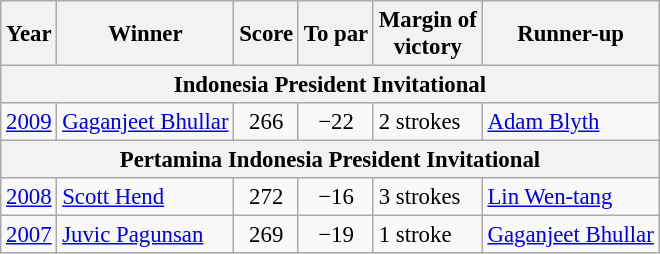<table class="wikitable" style="font-size:95%">
<tr>
<th>Year</th>
<th>Winner</th>
<th>Score</th>
<th>To par</th>
<th>Margin of<br>victory</th>
<th>Runner-up</th>
</tr>
<tr>
<th colspan=6>Indonesia President Invitational</th>
</tr>
<tr>
<td><a href='#'>2009</a></td>
<td> <a href='#'>Gaganjeet Bhullar</a></td>
<td align=center>266</td>
<td align=center>−22</td>
<td>2 strokes</td>
<td> <a href='#'>Adam Blyth</a></td>
</tr>
<tr>
<th colspan=6>Pertamina Indonesia President Invitational</th>
</tr>
<tr>
<td><a href='#'>2008</a></td>
<td> <a href='#'>Scott Hend</a></td>
<td align=center>272</td>
<td align=center>−16</td>
<td>3 strokes</td>
<td> <a href='#'>Lin Wen-tang</a></td>
</tr>
<tr>
<td><a href='#'>2007</a></td>
<td> <a href='#'>Juvic Pagunsan</a></td>
<td align=center>269</td>
<td align=center>−19</td>
<td>1 stroke</td>
<td> <a href='#'>Gaganjeet Bhullar</a></td>
</tr>
</table>
